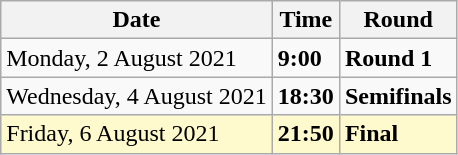<table class="wikitable">
<tr>
<th>Date</th>
<th>Time</th>
<th>Round</th>
</tr>
<tr>
<td>Monday, 2 August 2021</td>
<td><strong>9:00</strong></td>
<td><strong>Round 1</strong></td>
</tr>
<tr>
<td>Wednesday, 4 August 2021</td>
<td><strong>18:30</strong></td>
<td><strong>Semifinals</strong></td>
</tr>
<tr style=background:lemonchiffon>
<td>Friday, 6 August 2021</td>
<td><strong>21:50</strong></td>
<td><strong>Final</strong></td>
</tr>
</table>
